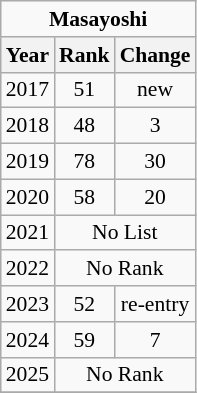<table class="wikitable" style="font-size: 90%; text-align: center;">
<tr>
<td colspan="3"><strong>Masayoshi</strong></td>
</tr>
<tr>
<th>Year</th>
<th>Rank</th>
<th>Change</th>
</tr>
<tr>
<td>2017</td>
<td>51</td>
<td>new</td>
</tr>
<tr>
<td>2018</td>
<td>48</td>
<td> 3</td>
</tr>
<tr>
<td>2019</td>
<td>78</td>
<td> 30</td>
</tr>
<tr>
<td>2020</td>
<td>58</td>
<td> 20</td>
</tr>
<tr>
<td>2021</td>
<td colspan="2">No List</td>
</tr>
<tr>
<td>2022</td>
<td colspan="2"> No Rank</td>
</tr>
<tr>
<td>2023</td>
<td>52</td>
<td> re-entry</td>
</tr>
<tr>
<td>2024</td>
<td>59</td>
<td> 7</td>
</tr>
<tr>
<td>2025</td>
<td colspan="2"> No Rank</td>
</tr>
<tr>
</tr>
</table>
